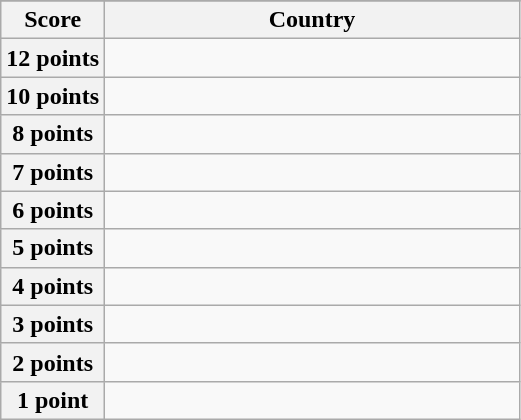<table class="wikitable">
<tr>
</tr>
<tr>
<th scope="col" width="20%">Score</th>
<th scope="col">Country</th>
</tr>
<tr>
<th scope="row">12 points</th>
<td></td>
</tr>
<tr>
<th scope="row">10 points</th>
<td></td>
</tr>
<tr>
<th scope="row">8 points</th>
<td></td>
</tr>
<tr>
<th scope="row">7 points</th>
<td></td>
</tr>
<tr>
<th scope="row">6 points</th>
<td></td>
</tr>
<tr>
<th scope="row">5 points</th>
<td></td>
</tr>
<tr>
<th scope="row">4 points</th>
<td></td>
</tr>
<tr>
<th scope="row">3 points</th>
<td></td>
</tr>
<tr>
<th scope="row">2 points</th>
<td></td>
</tr>
<tr>
<th scope="row">1 point</th>
<td></td>
</tr>
</table>
